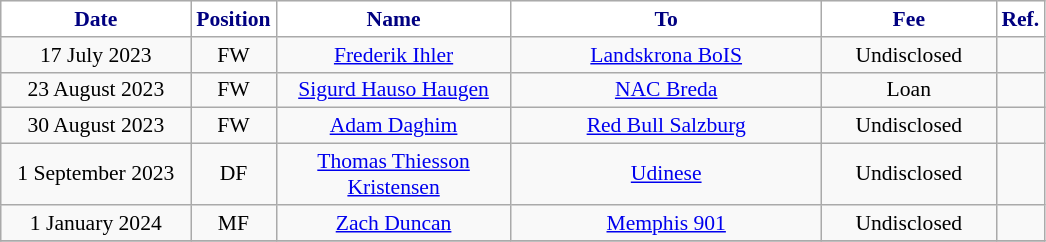<table class="wikitable" style="text-align:center; font-size:90%; ">
<tr>
<th style="background:white; color:navy; bordercolor=firebrick; width:120px;">Date</th>
<th style="background:white; color:navy; bordercolor=firebrick; width:50px;">Position</th>
<th style="background:white; color:navy; bordercolor=firebrick; width:150px;">Name</th>
<th style="background:white; color:navy; bordercolor=firebrick; width:200px;">To</th>
<th style="background:white; color:navy; bordercolor=firebrick; width:110px;">Fee</th>
<th style="background:white; color:navy; bordercolor=firebrick; width:25px;">Ref.</th>
</tr>
<tr>
<td>17 July 2023</td>
<td>FW</td>
<td> <a href='#'>Frederik Ihler</a></td>
<td> <a href='#'>Landskrona BoIS</a></td>
<td>Undisclosed</td>
<td></td>
</tr>
<tr>
<td>23 August 2023</td>
<td>FW</td>
<td> <a href='#'>Sigurd Hauso Haugen</a></td>
<td> <a href='#'>NAC Breda</a></td>
<td>Loan</td>
<td></td>
</tr>
<tr>
<td>30 August 2023</td>
<td>FW</td>
<td> <a href='#'>Adam Daghim</a></td>
<td> <a href='#'>Red Bull Salzburg</a></td>
<td>Undisclosed</td>
<td></td>
</tr>
<tr>
<td>1 September 2023</td>
<td>DF</td>
<td> <a href='#'>Thomas Thiesson Kristensen</a></td>
<td> <a href='#'>Udinese</a></td>
<td>Undisclosed</td>
<td></td>
</tr>
<tr>
<td>1 January 2024</td>
<td>MF</td>
<td> <a href='#'>Zach Duncan</a></td>
<td> <a href='#'>Memphis 901</a></td>
<td>Undisclosed</td>
<td></td>
</tr>
<tr>
</tr>
</table>
